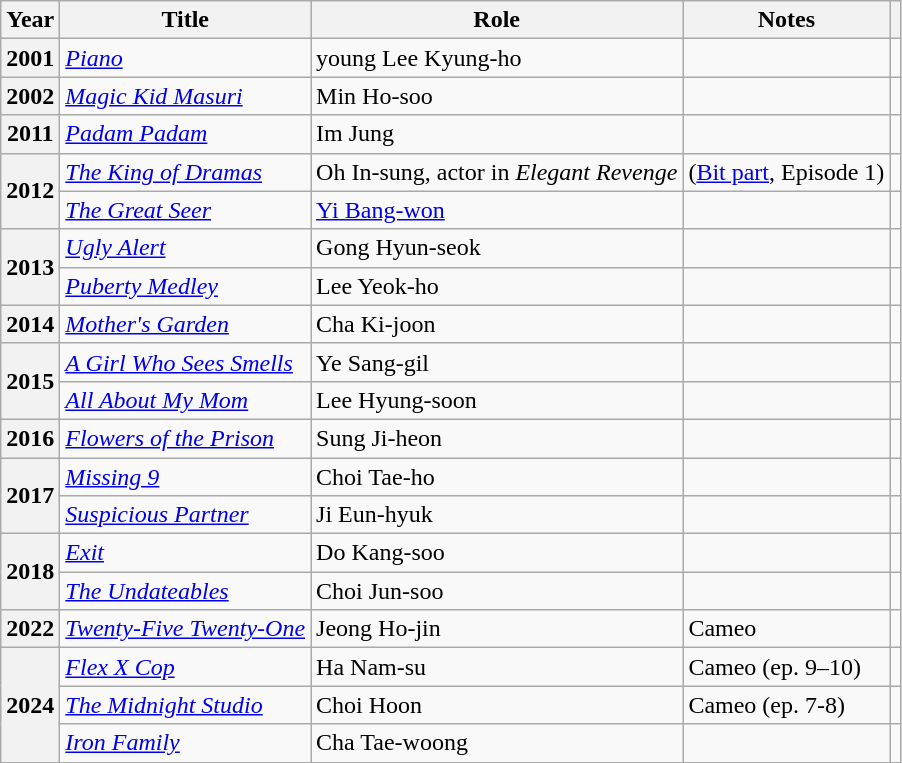<table class="wikitable plainrowheaders">
<tr>
<th scope="col">Year</th>
<th scope="col">Title</th>
<th scope="col">Role</th>
<th scope="col">Notes</th>
<th scope="col" class="unsortable"></th>
</tr>
<tr>
<th scope="row">2001</th>
<td><em><a href='#'>Piano</a></em></td>
<td>young Lee Kyung-ho</td>
<td></td>
<td style="text-align:center"></td>
</tr>
<tr>
<th scope="row">2002</th>
<td><em><a href='#'>Magic Kid Masuri</a></em></td>
<td>Min Ho-soo</td>
<td></td>
<td style="text-align:center"></td>
</tr>
<tr>
<th scope="row">2011</th>
<td><em><a href='#'>Padam Padam</a></em></td>
<td>Im Jung</td>
<td></td>
<td style="text-align:center"></td>
</tr>
<tr>
<th scope="row" rowspan="2">2012</th>
<td><em><a href='#'>The King of Dramas</a></em></td>
<td>Oh In-sung, actor in <em>Elegant Revenge</em></td>
<td>(<a href='#'>Bit part</a>, Episode 1)</td>
<td style="text-align:center"></td>
</tr>
<tr>
<td><em><a href='#'>The Great Seer</a></em></td>
<td><a href='#'>Yi Bang-won</a></td>
<td></td>
<td style="text-align:center"></td>
</tr>
<tr>
<th scope="row" rowspan="2">2013</th>
<td><em><a href='#'>Ugly Alert</a></em></td>
<td>Gong Hyun-seok</td>
<td></td>
<td style="text-align:center"></td>
</tr>
<tr>
<td><em><a href='#'>Puberty Medley</a></em></td>
<td>Lee Yeok-ho</td>
<td></td>
<td style="text-align:center"></td>
</tr>
<tr>
<th scope="row">2014</th>
<td><em><a href='#'>Mother's Garden</a></em></td>
<td>Cha Ki-joon</td>
<td></td>
<td style="text-align:center"></td>
</tr>
<tr>
<th scope="row" rowspan="2">2015</th>
<td><em><a href='#'>A Girl Who Sees Smells</a></em></td>
<td>Ye Sang-gil</td>
<td></td>
<td style="text-align:center"></td>
</tr>
<tr>
<td><em><a href='#'>All About My Mom</a></em></td>
<td>Lee Hyung-soon</td>
<td></td>
<td style="text-align:center"></td>
</tr>
<tr>
<th scope="row">2016</th>
<td><em><a href='#'>Flowers of the Prison</a></em></td>
<td>Sung Ji-heon</td>
<td></td>
<td style="text-align:center"></td>
</tr>
<tr>
<th scope="row" rowspan="2">2017</th>
<td><em><a href='#'>Missing 9</a></em></td>
<td>Choi Tae-ho</td>
<td></td>
<td style="text-align:center"></td>
</tr>
<tr>
<td><em><a href='#'>Suspicious Partner</a></em></td>
<td>Ji Eun-hyuk</td>
<td></td>
<td style="text-align:center"></td>
</tr>
<tr>
<th scope="row" rowspan="2">2018</th>
<td><em><a href='#'>Exit</a></em></td>
<td>Do Kang-soo</td>
<td></td>
<td style="text-align:center"></td>
</tr>
<tr>
<td><em><a href='#'>The Undateables</a></em></td>
<td>Choi Jun-soo</td>
<td></td>
<td style="text-align:center"></td>
</tr>
<tr>
<th scope="row">2022</th>
<td><em><a href='#'>Twenty-Five Twenty-One</a></em></td>
<td>Jeong Ho-jin</td>
<td>Cameo</td>
<td style="text-align:center"></td>
</tr>
<tr>
<th rowspan="3" scope="row">2024</th>
<td><em><a href='#'>Flex X Cop</a></em></td>
<td>Ha Nam-su</td>
<td>Cameo  (ep. 9–10)</td>
<td style="text-align:center"></td>
</tr>
<tr>
<td><em><a href='#'>The Midnight Studio</a></em></td>
<td>Choi Hoon</td>
<td>Cameo (ep. 7-8)</td>
<td></td>
</tr>
<tr>
<td><em><a href='#'>Iron Family</a></em></td>
<td>Cha Tae-woong</td>
<td></td>
<td style="text-align:center"></td>
</tr>
</table>
